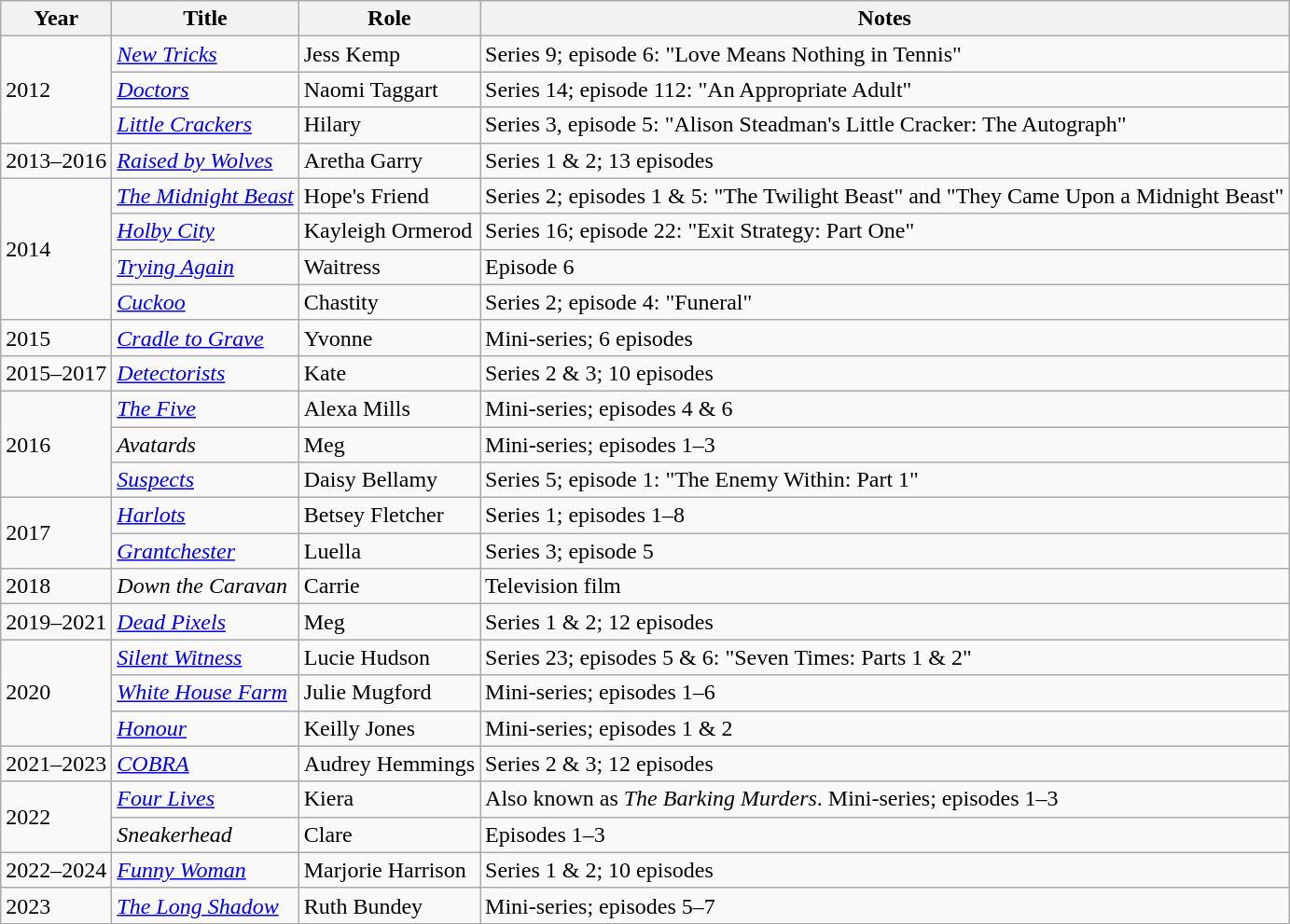<table class="wikitable">
<tr>
<th>Year</th>
<th>Title</th>
<th>Role</th>
<th>Notes</th>
</tr>
<tr>
<td rowspan="3">2012</td>
<td><em><a href='#'>New Tricks</a></em></td>
<td>Jess Kemp</td>
<td>Series 9; episode 6: "Love Means Nothing in Tennis"</td>
</tr>
<tr>
<td><em><a href='#'>Doctors</a></em></td>
<td>Naomi Taggart</td>
<td>Series 14; episode 112: "An Appropriate Adult"</td>
</tr>
<tr>
<td><em><a href='#'>Little Crackers</a></em></td>
<td>Hilary</td>
<td>Series 3, episode 5: "Alison Steadman's Little Cracker: The Autograph"</td>
</tr>
<tr>
<td>2013–2016</td>
<td><em><a href='#'>Raised by Wolves</a></em> </td>
<td>Aretha Garry</td>
<td>Series 1 & 2; 13 episodes</td>
</tr>
<tr>
<td rowspan="4">2014</td>
<td><em><a href='#'>The Midnight Beast</a></em></td>
<td>Hope's Friend</td>
<td>Series 2; episodes 1 & 5: "The Twilight Beast" and "They Came Upon a Midnight Beast"</td>
</tr>
<tr>
<td><em><a href='#'>Holby City</a></em></td>
<td>Kayleigh Ormerod</td>
<td>Series 16; episode 22: "Exit Strategy: Part One"</td>
</tr>
<tr>
<td><em><a href='#'>Trying Again</a></em></td>
<td>Waitress</td>
<td>Episode 6</td>
</tr>
<tr>
<td><em><a href='#'>Cuckoo</a></em></td>
<td>Chastity</td>
<td>Series 2; episode 4: "Funeral"</td>
</tr>
<tr>
<td>2015</td>
<td><em><a href='#'>Cradle to Grave</a></em> </td>
<td>Yvonne</td>
<td>Mini-series; 6 episodes</td>
</tr>
<tr>
<td>2015–2017</td>
<td><em><a href='#'>Detectorists</a></em></td>
<td>Kate</td>
<td>Series 2 & 3; 10 episodes</td>
</tr>
<tr>
<td rowspan="3">2016</td>
<td><em><a href='#'>The Five</a></em></td>
<td>Alexa Mills</td>
<td>Mini-series; episodes 4 & 6</td>
</tr>
<tr>
<td><em>Avatards</em></td>
<td>Meg</td>
<td>Mini-series; episodes 1–3</td>
</tr>
<tr>
<td><em><a href='#'>Suspects</a></em></td>
<td>Daisy Bellamy</td>
<td>Series 5; episode 1: "The Enemy Within: Part 1"</td>
</tr>
<tr>
<td rowspan="2">2017</td>
<td><em><a href='#'>Harlots</a></em></td>
<td>Betsey Fletcher</td>
<td>Series 1; episodes 1–8</td>
</tr>
<tr>
<td><em><a href='#'>Grantchester</a></em></td>
<td>Luella</td>
<td>Series 3; episode 5</td>
</tr>
<tr>
<td>2018</td>
<td><em>Down the Caravan</em></td>
<td>Carrie</td>
<td>Television film</td>
</tr>
<tr>
<td>2019–2021</td>
<td><em><a href='#'>Dead Pixels</a></em> </td>
<td>Meg</td>
<td>Series 1 & 2; 12 episodes</td>
</tr>
<tr>
<td rowspan="3">2020</td>
<td><em><a href='#'>Silent Witness</a></em></td>
<td>Lucie Hudson</td>
<td>Series 23; episodes 5 & 6: "Seven Times: Parts 1 & 2"</td>
</tr>
<tr>
<td><em><a href='#'>White House Farm</a></em></td>
<td>Julie Mugford</td>
<td>Mini-series; episodes 1–6</td>
</tr>
<tr>
<td><a href='#'><em>Honour</em></a></td>
<td>Keilly Jones</td>
<td>Mini-series; episodes 1 & 2</td>
</tr>
<tr>
<td>2021–2023</td>
<td><em><a href='#'>COBRA</a></em></td>
<td>Audrey Hemmings</td>
<td>Series 2 & 3; 12 episodes</td>
</tr>
<tr>
<td rowspan="2">2022</td>
<td><em><a href='#'>Four Lives</a></em></td>
<td>Kiera</td>
<td>Also known as <em>The Barking Murders</em>. Mini-series; episodes 1–3</td>
</tr>
<tr>
<td><em>Sneakerhead</em></td>
<td>Clare</td>
<td>Episodes 1–3</td>
</tr>
<tr>
<td>2022–2024</td>
<td><em><a href='#'>Funny Woman</a></em></td>
<td>Marjorie Harrison</td>
<td>Series 1 & 2; 10 episodes</td>
</tr>
<tr>
<td>2023</td>
<td><em><a href='#'>The Long Shadow</a></em></td>
<td>Ruth Bundey</td>
<td>Mini-series; episodes 5–7</td>
</tr>
</table>
